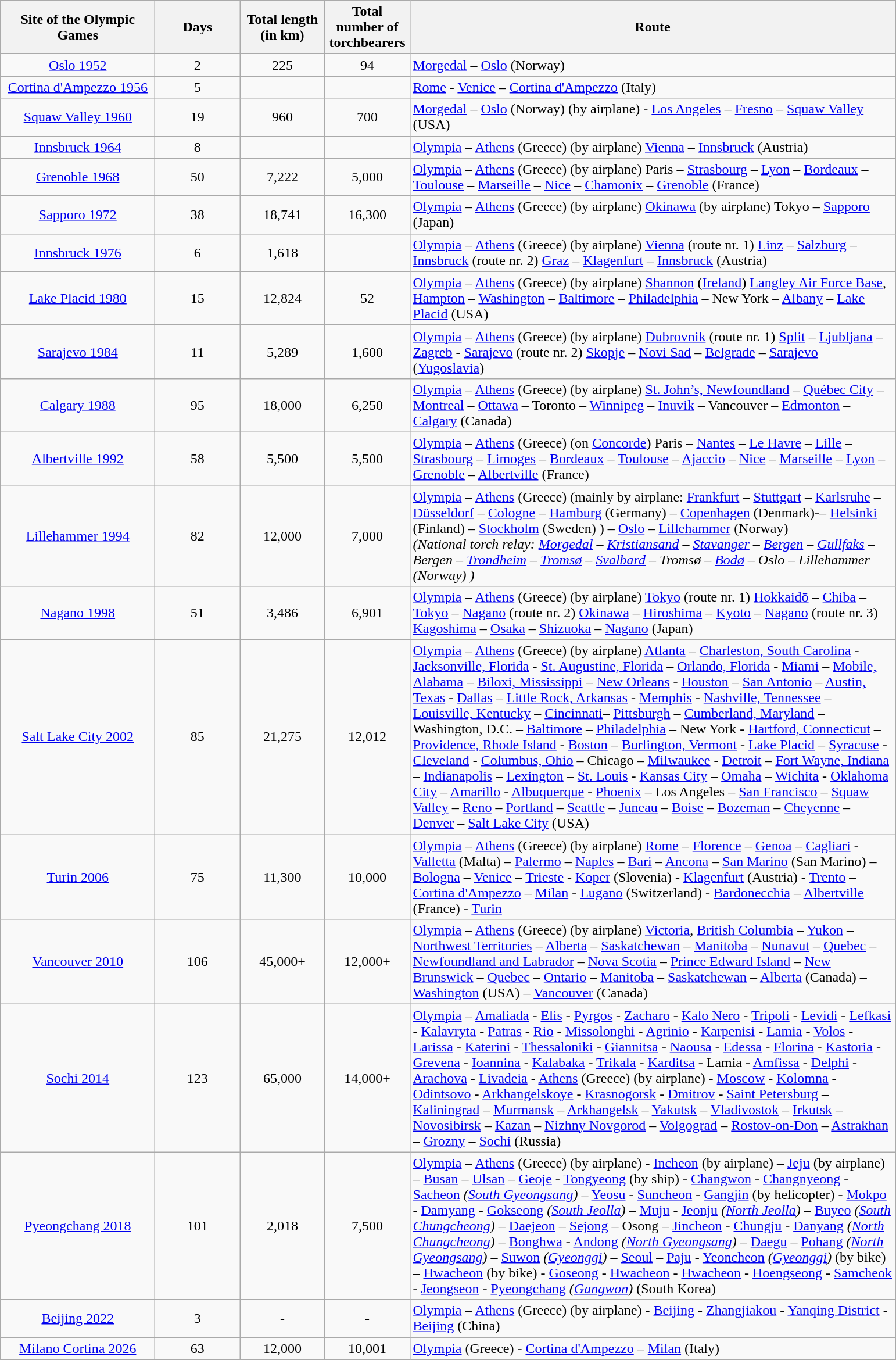<table class="wikitable sortable">
<tr>
<th width="170">Site of the Olympic Games</th>
<th width="90">Days</th>
<th width="90">Total length (in km)</th>
<th width="90">Total number of torchbearers</th>
<th width="550" class="unsortable">Route</th>
</tr>
<tr>
<td align=center> <a href='#'>Oslo 1952</a></td>
<td align=center>2</td>
<td align=center>225</td>
<td align=center>94</td>
<td> <a href='#'>Morgedal</a> – <a href='#'>Oslo</a> (Norway)</td>
</tr>
<tr>
<td align=center> <a href='#'>Cortina d'Ampezzo 1956</a></td>
<td align=center>5</td>
<td></td>
<td></td>
<td><a href='#'>Rome</a> - <a href='#'>Venice</a> – <a href='#'>Cortina d'Ampezzo</a> (Italy)</td>
</tr>
<tr>
<td align=center> <a href='#'>Squaw Valley 1960</a></td>
<td align=center>19</td>
<td align=center>960</td>
<td align=center>700</td>
<td><a href='#'>Morgedal</a> – <a href='#'>Oslo</a> (Norway) (by airplane) - <a href='#'>Los Angeles</a> – <a href='#'>Fresno</a> – <a href='#'>Squaw Valley</a> (USA)</td>
</tr>
<tr>
<td align=center> <a href='#'>Innsbruck 1964</a></td>
<td align=center>8</td>
<td></td>
<td></td>
<td><a href='#'>Olympia</a> – <a href='#'>Athens</a> (Greece) (by airplane) <a href='#'>Vienna</a> – <a href='#'>Innsbruck</a> (Austria)</td>
</tr>
<tr>
<td align=center> <a href='#'>Grenoble 1968</a></td>
<td align=center>50</td>
<td align=center>7,222</td>
<td align=center>5,000</td>
<td><a href='#'>Olympia</a> – <a href='#'>Athens</a> (Greece) (by airplane) Paris – <a href='#'>Strasbourg</a> – <a href='#'>Lyon</a> – <a href='#'>Bordeaux</a> – <a href='#'>Toulouse</a> – <a href='#'>Marseille</a> – <a href='#'>Nice</a> – <a href='#'>Chamonix</a> – <a href='#'>Grenoble</a> (France)</td>
</tr>
<tr>
<td align=center> <a href='#'>Sapporo 1972</a></td>
<td align=center>38</td>
<td align=center>18,741</td>
<td align=center>16,300</td>
<td><a href='#'>Olympia</a> – <a href='#'>Athens</a> (Greece) (by airplane) <a href='#'>Okinawa</a> (by airplane) Tokyo – <a href='#'>Sapporo</a> (Japan)</td>
</tr>
<tr>
<td align=center> <a href='#'>Innsbruck 1976</a></td>
<td align=center>6</td>
<td align=center>1,618</td>
<td></td>
<td><a href='#'>Olympia</a> – <a href='#'>Athens</a> (Greece) (by airplane) <a href='#'>Vienna</a> (route nr. 1) <a href='#'>Linz</a> – <a href='#'>Salzburg</a> – <a href='#'>Innsbruck</a> (route nr. 2) <a href='#'>Graz</a> – <a href='#'>Klagenfurt</a> – <a href='#'>Innsbruck</a> (Austria)</td>
</tr>
<tr>
<td align=center> <a href='#'>Lake Placid 1980</a></td>
<td align=center>15</td>
<td align=center>12,824</td>
<td align=center>52</td>
<td><a href='#'>Olympia</a> – <a href='#'>Athens</a> (Greece) (by airplane) <a href='#'>Shannon</a> (<a href='#'>Ireland</a>) <a href='#'>Langley Air Force Base</a>, <a href='#'>Hampton</a> – <a href='#'>Washington</a> – <a href='#'>Baltimore</a> – <a href='#'>Philadelphia</a> – New York – <a href='#'>Albany</a> – <a href='#'>Lake Placid</a> (USA)</td>
</tr>
<tr>
<td align=center> <a href='#'>Sarajevo 1984</a></td>
<td align=center>11</td>
<td align=center>5,289</td>
<td align=center>1,600</td>
<td><a href='#'>Olympia</a> – <a href='#'>Athens</a> (Greece) (by airplane) <a href='#'>Dubrovnik</a> (route nr. 1) <a href='#'>Split</a> – <a href='#'>Ljubljana</a> – <a href='#'>Zagreb</a> - <a href='#'>Sarajevo</a> (route nr. 2) <a href='#'>Skopje</a> – <a href='#'>Novi Sad</a> – <a href='#'>Belgrade</a> – <a href='#'>Sarajevo</a> (<a href='#'>Yugoslavia</a>)</td>
</tr>
<tr>
<td align=center> <a href='#'>Calgary 1988</a></td>
<td align=center>95</td>
<td align=center>18,000</td>
<td align=center>6,250</td>
<td><a href='#'>Olympia</a> – <a href='#'>Athens</a> (Greece) (by airplane) <a href='#'>St. John’s, Newfoundland</a> – <a href='#'>Québec City</a> – <a href='#'>Montreal</a> – <a href='#'>Ottawa</a> – Toronto – <a href='#'>Winnipeg</a> – <a href='#'>Inuvik</a> – Vancouver – <a href='#'>Edmonton</a> – <a href='#'>Calgary</a> (Canada)</td>
</tr>
<tr>
<td align=center> <a href='#'>Albertville 1992</a></td>
<td align=center>58</td>
<td align=center>5,500</td>
<td align=center>5,500</td>
<td><a href='#'>Olympia</a> – <a href='#'>Athens</a> (Greece) (on <a href='#'>Concorde</a>) Paris – <a href='#'>Nantes</a> – <a href='#'>Le Havre</a> – <a href='#'>Lille</a> – <a href='#'>Strasbourg</a> – <a href='#'>Limoges</a> – <a href='#'>Bordeaux</a> – <a href='#'>Toulouse</a> – <a href='#'>Ajaccio</a> – <a href='#'>Nice</a> – <a href='#'>Marseille</a> – <a href='#'>Lyon</a> – <a href='#'>Grenoble</a> – <a href='#'>Albertville</a> (France)</td>
</tr>
<tr>
<td align=center> <a href='#'>Lillehammer 1994</a></td>
<td align=center>82</td>
<td align=center>12,000</td>
<td align=center>7,000</td>
<td><a href='#'>Olympia</a> – <a href='#'>Athens</a> (Greece) (mainly by airplane: <a href='#'>Frankfurt</a> – <a href='#'>Stuttgart</a> – <a href='#'>Karlsruhe</a> – <a href='#'>Düsseldorf</a> – <a href='#'>Cologne</a> – <a href='#'>Hamburg</a> (Germany) – <a href='#'>Copenhagen</a> (Denmark)-– <a href='#'>Helsinki</a> (Finland)  – <a href='#'>Stockholm</a> (Sweden) ) – <a href='#'>Oslo</a> – <a href='#'>Lillehammer</a> (Norway)<br><em>(National torch relay: <a href='#'>Morgedal</a> – <a href='#'>Kristiansand</a> – <a href='#'>Stavanger</a> – <a href='#'>Bergen</a> – <a href='#'>Gullfaks</a> – Bergen – <a href='#'>Trondheim</a> – <a href='#'>Tromsø</a> – <a href='#'>Svalbard</a> – Tromsø – <a href='#'>Bodø</a> – Oslo – Lillehammer (Norway) )</em></td>
</tr>
<tr>
<td align=center> <a href='#'>Nagano 1998</a></td>
<td align=center>51</td>
<td align=center>3,486</td>
<td align=center>6,901</td>
<td><a href='#'>Olympia</a> – <a href='#'>Athens</a> (Greece) (by airplane) <a href='#'>Tokyo</a> (route nr. 1) <a href='#'>Hokkaidō</a> – <a href='#'>Chiba</a> – <a href='#'>Tokyo</a> – <a href='#'>Nagano</a> (route nr. 2) <a href='#'>Okinawa</a> – <a href='#'>Hiroshima</a> – <a href='#'>Kyoto</a> – <a href='#'>Nagano</a> (route nr. 3) <a href='#'>Kagoshima</a> – <a href='#'>Osaka</a> – <a href='#'>Shizuoka</a> – <a href='#'>Nagano</a> (Japan)</td>
</tr>
<tr>
<td align=center> <a href='#'>Salt Lake City 2002</a></td>
<td align=center>85</td>
<td align=center>21,275</td>
<td align=center>12,012</td>
<td><a href='#'>Olympia</a> – <a href='#'>Athens</a> (Greece) (by airplane) <a href='#'>Atlanta</a> – <a href='#'>Charleston, South Carolina</a> - <a href='#'>Jacksonville, Florida</a> - <a href='#'>St. Augustine, Florida</a> – <a href='#'>Orlando, Florida</a> - <a href='#'>Miami</a> – <a href='#'>Mobile, Alabama</a> – <a href='#'>Biloxi, Mississippi</a> – <a href='#'>New Orleans</a> - <a href='#'>Houston</a> – <a href='#'>San Antonio</a> – <a href='#'>Austin, Texas</a> - <a href='#'>Dallas</a> – <a href='#'>Little Rock, Arkansas</a> - <a href='#'>Memphis</a> - <a href='#'>Nashville, Tennessee</a> – <a href='#'>Louisville, Kentucky</a> – <a href='#'>Cincinnati</a>– <a href='#'>Pittsburgh</a> – <a href='#'>Cumberland, Maryland</a> – Washington, D.C. – <a href='#'>Baltimore</a> – <a href='#'>Philadelphia</a> – New York - <a href='#'>Hartford, Connecticut</a> – <a href='#'>Providence, Rhode Island</a> - <a href='#'>Boston</a> – <a href='#'>Burlington, Vermont</a> - <a href='#'>Lake Placid</a> – <a href='#'>Syracuse</a> - <a href='#'>Cleveland</a> - <a href='#'>Columbus, Ohio</a> – Chicago – <a href='#'>Milwaukee</a> - <a href='#'>Detroit</a> – <a href='#'>Fort Wayne, Indiana</a> – <a href='#'>Indianapolis</a> – <a href='#'>Lexington</a> – <a href='#'>St. Louis</a> - <a href='#'>Kansas City</a> – <a href='#'>Omaha</a> – <a href='#'>Wichita</a> - <a href='#'>Oklahoma City</a> – <a href='#'>Amarillo</a> - <a href='#'>Albuquerque</a> - <a href='#'>Phoenix</a> – Los Angeles – <a href='#'>San Francisco</a> – <a href='#'>Squaw Valley</a> – <a href='#'>Reno</a> – <a href='#'>Portland</a> – <a href='#'>Seattle</a> – <a href='#'>Juneau</a> – <a href='#'>Boise</a> – <a href='#'>Bozeman</a> – <a href='#'>Cheyenne</a> – <a href='#'>Denver</a> – <a href='#'>Salt Lake City</a> (USA)</td>
</tr>
<tr>
<td align=center> <a href='#'>Turin 2006</a></td>
<td align=center>75</td>
<td align=center>11,300</td>
<td align=center>10,000</td>
<td><a href='#'>Olympia</a> – <a href='#'>Athens</a> (Greece) (by airplane) <a href='#'>Rome</a> – <a href='#'>Florence</a> – <a href='#'>Genoa</a> – <a href='#'>Cagliari</a> - <a href='#'>Valletta</a> (Malta) – <a href='#'>Palermo</a> – <a href='#'>Naples</a> – <a href='#'>Bari</a> – <a href='#'>Ancona</a> – <a href='#'>San Marino</a> (San Marino) – <a href='#'>Bologna</a> – <a href='#'>Venice</a> – <a href='#'>Trieste</a> - <a href='#'>Koper</a> (Slovenia) - <a href='#'>Klagenfurt</a> (Austria) - <a href='#'>Trento</a> – <a href='#'>Cortina d'Ampezzo</a> – <a href='#'>Milan</a> - <a href='#'>Lugano</a> (Switzerland) - <a href='#'>Bardonecchia</a> – <a href='#'>Albertville</a> (France) - <a href='#'>Turin</a></td>
</tr>
<tr>
<td align=center> <a href='#'>Vancouver 2010</a></td>
<td align=center>106</td>
<td align=center>45,000+</td>
<td align=center>12,000+</td>
<td> <a href='#'>Olympia</a> – <a href='#'>Athens</a> (Greece) (by airplane) <a href='#'>Victoria</a>, <a href='#'>British Columbia</a> – <a href='#'>Yukon</a> – <a href='#'>Northwest Territories</a> – <a href='#'>Alberta</a> – <a href='#'>Saskatchewan</a> – <a href='#'>Manitoba</a> – <a href='#'>Nunavut</a> – <a href='#'>Quebec</a> – <a href='#'>Newfoundland and Labrador</a> – <a href='#'>Nova Scotia</a> – <a href='#'>Prince Edward Island</a> – <a href='#'>New Brunswick</a> – <a href='#'>Quebec</a> – <a href='#'>Ontario</a> – <a href='#'>Manitoba</a> – <a href='#'>Saskatchewan</a> – <a href='#'>Alberta</a> (Canada) – <a href='#'>Washington</a> (USA) – <a href='#'>Vancouver</a> (Canada) </td>
</tr>
<tr>
<td align=center> <a href='#'>Sochi 2014</a></td>
<td align=center>123</td>
<td align=center>65,000</td>
<td align=center>14,000+</td>
<td><a href='#'>Olympia</a> – <a href='#'>Amaliada</a> - <a href='#'>Elis</a> - <a href='#'>Pyrgos</a> - <a href='#'>Zacharo</a> - <a href='#'>Kalo Nero</a> - <a href='#'>Tripoli</a> - <a href='#'>Levidi</a> - <a href='#'>Lefkasi</a> - <a href='#'>Kalavryta</a> - <a href='#'>Patras</a> - <a href='#'>Rio</a> - <a href='#'>Missolonghi</a> - <a href='#'>Agrinio</a> - <a href='#'>Karpenisi</a> - <a href='#'>Lamia</a> - <a href='#'>Volos</a> - <a href='#'>Larissa</a> - <a href='#'>Katerini</a> - <a href='#'>Thessaloniki</a> - <a href='#'>Giannitsa</a> - <a href='#'>Naousa</a> - <a href='#'>Edessa</a> - <a href='#'>Florina</a> - <a href='#'>Kastoria</a> - <a href='#'>Grevena</a> - <a href='#'>Ioannina</a> - <a href='#'>Kalabaka</a> - <a href='#'>Trikala</a> - <a href='#'>Karditsa</a> - Lamia - <a href='#'>Amfissa</a> - <a href='#'>Delphi</a> - <a href='#'>Arachova</a> - <a href='#'>Livadeia</a> - <a href='#'>Athens</a> (Greece) (by airplane) - <a href='#'>Moscow</a> - <a href='#'>Kolomna</a> - <a href='#'>Odintsovo</a> - <a href='#'>Arkhangelskoye</a> - <a href='#'>Krasnogorsk</a> - <a href='#'>Dmitrov</a> - <a href='#'>Saint Petersburg</a> – <a href='#'>Kaliningrad</a> – <a href='#'>Murmansk</a> – <a href='#'>Arkhangelsk</a> – <a href='#'>Yakutsk</a> – <a href='#'>Vladivostok</a> – <a href='#'>Irkutsk</a> – <a href='#'>Novosibirsk</a> – <a href='#'>Kazan</a> – <a href='#'>Nizhny Novgorod</a> – <a href='#'>Volgograd</a> – <a href='#'>Rostov-on-Don</a> – <a href='#'>Astrakhan</a> – <a href='#'>Grozny</a> – <a href='#'>Sochi</a> (Russia)</td>
</tr>
<tr>
<td align=center> <a href='#'>Pyeongchang 2018</a></td>
<td align=center>101</td>
<td align=center>2,018</td>
<td align=center>7,500</td>
<td><a href='#'>Olympia</a> – <a href='#'>Athens</a> (Greece) (by airplane) - <a href='#'>Incheon</a> (by airplane) – <a href='#'>Jeju</a> (by airplane) – <a href='#'>Busan</a> – <a href='#'>Ulsan</a> – <a href='#'>Geoje</a> - <a href='#'>Tongyeong</a> (by ship) - <a href='#'>Changwon</a> - <a href='#'>Changnyeong</a> - <a href='#'>Sacheon</a> <em>(<a href='#'>South Gyeongsang</a>)</em> – <a href='#'>Yeosu</a> - <a href='#'>Suncheon</a> - <a href='#'>Gangjin</a> (by helicopter) - <a href='#'>Mokpo</a> - <a href='#'>Damyang</a> - <a href='#'>Gokseong</a> <em>(<a href='#'>South Jeolla</a>)</em> – <a href='#'>Muju</a> - <a href='#'>Jeonju</a> <em>(<a href='#'>North Jeolla</a>)</em> – <a href='#'>Buyeo</a> <em>(<a href='#'>South Chungcheong</a>)</em> – <a href='#'>Daejeon</a> – <a href='#'>Sejong</a> – Osong – <a href='#'>Jincheon</a> - <a href='#'>Chungju</a> - <a href='#'>Danyang</a> <em>(<a href='#'>North Chungcheong</a>)</em> – <a href='#'>Bonghwa</a> - <a href='#'>Andong</a> <em>(<a href='#'>North Gyeongsang</a>)</em> – <a href='#'>Daegu</a> – <a href='#'>Pohang</a> <em>(<a href='#'>North Gyeongsang</a>)</em> – <a href='#'>Suwon</a> <em>(<a href='#'>Gyeonggi</a>)</em> – <a href='#'>Seoul</a> – <a href='#'>Paju</a> - <a href='#'>Yeoncheon</a> <em>(<a href='#'>Gyeonggi</a>)</em> (by bike) – <a href='#'>Hwacheon</a> (by bike) - <a href='#'>Goseong</a> - <a href='#'>Hwacheon</a> - <a href='#'>Hwacheon</a> - <a href='#'>Hoengseong</a> - <a href='#'>Samcheok</a> - <a href='#'>Jeongseon</a> - <a href='#'>Pyeongchang</a> <em>(<a href='#'>Gangwon</a>)</em> (South Korea)</td>
</tr>
<tr>
<td align=center> <a href='#'>Beijing 2022</a></td>
<td align=center>3</td>
<td align=center>-</td>
<td align=center>-</td>
<td><a href='#'>Olympia</a> – <a href='#'>Athens</a> (Greece) (by airplane) - <a href='#'>Beijing</a> - <a href='#'>Zhangjiakou</a> - <a href='#'>Yanqing District</a> - <a href='#'>Beijing</a> (China)</td>
</tr>
<tr>
<td align=center> <a href='#'>Milano Cortina 2026</a></td>
<td align=center>63</td>
<td align=center>12,000</td>
<td align=center>10,001</td>
<td><a href='#'>Olympia</a> (Greece) - <a href='#'>Cortina d'Ampezzo</a> – <a href='#'>Milan</a> (Italy)</td>
</tr>
</table>
